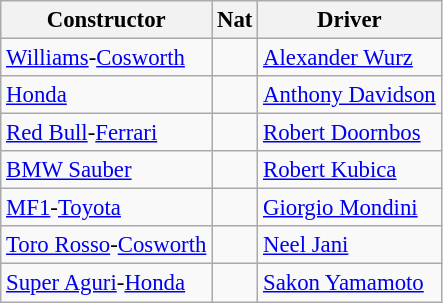<table class="wikitable" style="font-size: 95%">
<tr>
<th>Constructor</th>
<th>Nat</th>
<th>Driver</th>
</tr>
<tr>
<td><a href='#'>Williams</a>-<a href='#'>Cosworth</a></td>
<td></td>
<td><a href='#'>Alexander Wurz</a></td>
</tr>
<tr>
<td><a href='#'>Honda</a></td>
<td></td>
<td><a href='#'>Anthony Davidson</a></td>
</tr>
<tr>
<td><a href='#'>Red Bull</a>-<a href='#'>Ferrari</a></td>
<td></td>
<td><a href='#'>Robert Doornbos</a></td>
</tr>
<tr>
<td><a href='#'>BMW Sauber</a></td>
<td></td>
<td><a href='#'>Robert Kubica</a></td>
</tr>
<tr>
<td><a href='#'>MF1</a>-<a href='#'>Toyota</a></td>
<td></td>
<td><a href='#'>Giorgio Mondini</a></td>
</tr>
<tr>
<td><a href='#'>Toro Rosso</a>-<a href='#'>Cosworth</a></td>
<td></td>
<td><a href='#'>Neel Jani</a></td>
</tr>
<tr>
<td><a href='#'>Super Aguri</a>-<a href='#'>Honda</a></td>
<td></td>
<td><a href='#'>Sakon Yamamoto</a></td>
</tr>
</table>
